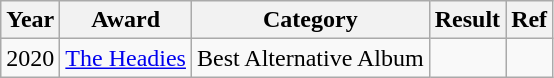<table class="wikitable">
<tr>
<th>Year</th>
<th>Award</th>
<th>Category</th>
<th>Result</th>
<th>Ref</th>
</tr>
<tr>
<td>2020</td>
<td><a href='#'>The Headies</a></td>
<td>Best Alternative Album</td>
<td></td>
<td></td>
</tr>
</table>
